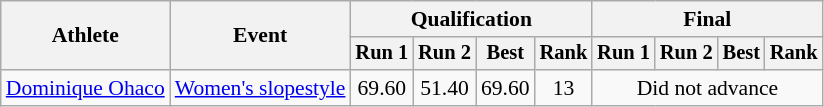<table class="wikitable" style="font-size:90%">
<tr>
<th rowspan="2">Athlete</th>
<th rowspan="2">Event</th>
<th colspan="4">Qualification</th>
<th colspan="4">Final</th>
</tr>
<tr style="font-size:95%">
<th>Run 1</th>
<th>Run 2</th>
<th>Best</th>
<th>Rank</th>
<th>Run 1</th>
<th>Run 2</th>
<th>Best</th>
<th>Rank</th>
</tr>
<tr align=center>
<td align=left><a href='#'>Dominique Ohaco</a></td>
<td align=left><a href='#'>Women's slopestyle</a></td>
<td>69.60</td>
<td>51.40</td>
<td>69.60</td>
<td>13</td>
<td colspan=4>Did not advance</td>
</tr>
</table>
